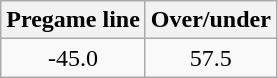<table class="wikitable" style="margin-left: auto; margin-right: auto; border: none; display: inline-table;">
<tr align="center">
<th style=>Pregame line</th>
<th style=>Over/under</th>
</tr>
<tr align="center">
<td>-45.0</td>
<td>57.5</td>
</tr>
</table>
